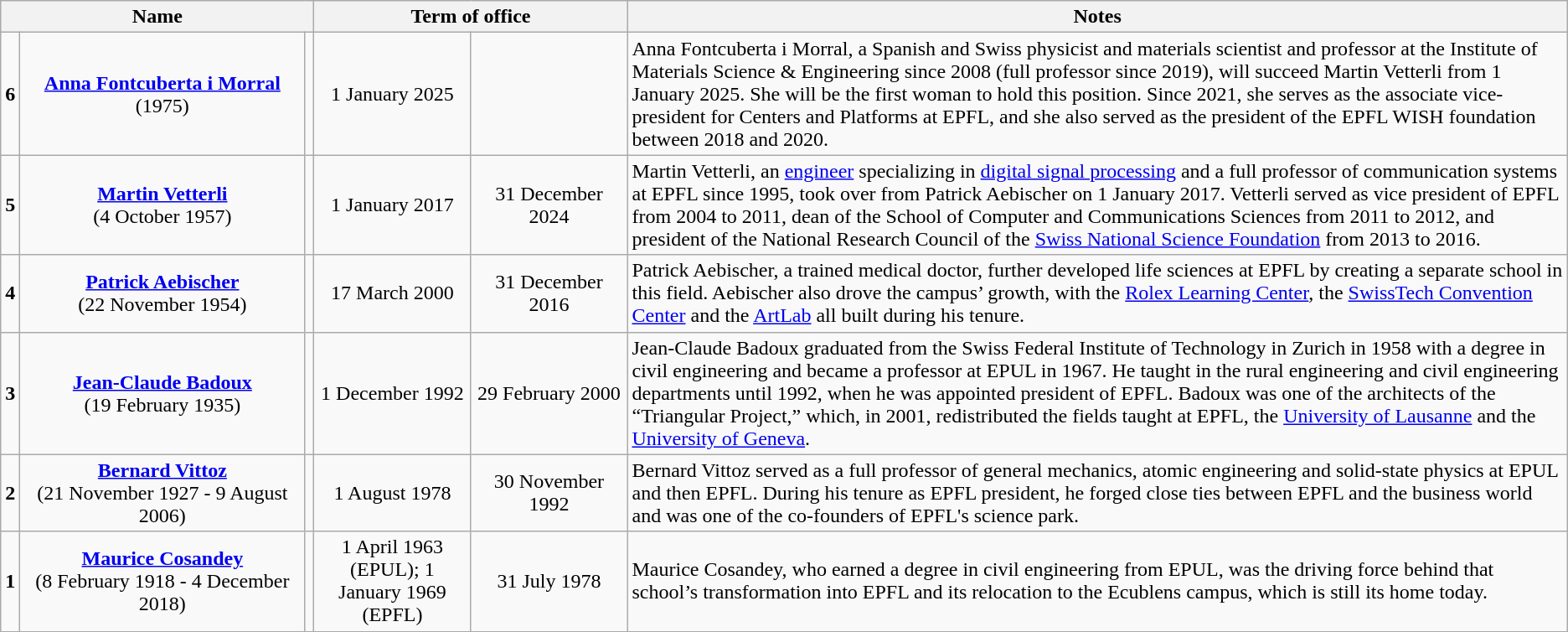<table class="wikitable" style="text-align:center">
<tr>
<th scope=col colspan="3">Name</th>
<th scope=col colspan="2">Term of office</th>
<th scope=col width="60%">Notes</th>
</tr>
<tr>
<td><strong>6</strong></td>
<td><strong><a href='#'>Anna Fontcuberta i Morral</a></strong><br>(1975)</td>
<td></td>
<td width="10%">1 January 2025</td>
<td width="10%"></td>
<td align=left>Anna Fontcuberta i Morral, a Spanish and Swiss physicist and materials scientist and professor at the Institute of Materials Science & Engineering since 2008 (full professor since 2019), will succeed Martin Vetterli from 1 January 2025. She will be the first woman to hold this position. Since 2021, she serves as the associate vice-president for Centers and Platforms at EPFL, and she also served as the president of the EPFL WISH foundation between 2018 and 2020.</td>
</tr>
<tr>
<td><strong>5</strong></td>
<td><strong><a href='#'>Martin Vetterli</a></strong><br>(4 October 1957)</td>
<td></td>
<td width="10%">1 January 2017</td>
<td width="10%">31 December 2024</td>
<td align=left>Martin Vetterli, an <a href='#'>engineer</a> specializing in <a href='#'>digital signal processing</a> and a full professor of communication systems at EPFL since 1995, took over from Patrick Aebischer on 1 January 2017. Vetterli served as vice president of EPFL from 2004 to 2011, dean of the School of Computer and Communications Sciences from 2011 to 2012, and president of the National Research Council of the <a href='#'>Swiss National Science Foundation</a> from 2013 to 2016.</td>
</tr>
<tr>
<td><strong>4</strong></td>
<td><strong><a href='#'>Patrick Aebischer</a></strong><br>(22 November 1954)</td>
<td></td>
<td>17 March 2000</td>
<td>31 December 2016</td>
<td align=left>Patrick Aebischer, a trained medical doctor, further developed life sciences at EPFL by creating a separate school in this field. Aebischer also drove the campus’ growth, with the <a href='#'>Rolex Learning Center</a>, the <a href='#'>SwissTech Convention Center</a> and the <a href='#'>ArtLab</a> all built during his tenure.</td>
</tr>
<tr>
<td><strong>3</strong></td>
<td><strong><a href='#'>Jean-Claude Badoux</a></strong><br>(19 February 1935)</td>
<td></td>
<td>1 December 1992</td>
<td>29 February 2000</td>
<td align=left>Jean-Claude Badoux graduated from the Swiss Federal Institute of Technology in Zurich in 1958 with a degree in civil engineering and became a professor at EPUL in 1967. He taught in the rural engineering and civil engineering departments until 1992, when he was appointed president of EPFL. Badoux was one of the architects of the “Triangular Project,” which, in 2001, redistributed the fields taught at EPFL, the <a href='#'>University of Lausanne</a> and the <a href='#'>University of Geneva</a>.</td>
</tr>
<tr>
<td><strong>2</strong></td>
<td><strong><a href='#'>Bernard Vittoz</a></strong><br>(21 November 1927 - 9 August 2006)</td>
<td></td>
<td>1 August 1978</td>
<td>30 November 1992</td>
<td align=left>Bernard Vittoz served as a full professor of general mechanics, atomic engineering and solid-state physics at EPUL and then EPFL. During his tenure as EPFL president, he forged close ties between EPFL and the business world and was one of the co-founders of EPFL's science park.</td>
</tr>
<tr>
<td><strong>1</strong></td>
<td><strong><a href='#'>Maurice Cosandey</a></strong><br>(8 February 1918 - 4 December 2018)</td>
<td></td>
<td>1 April 1963 (EPUL); 1 January 1969 (EPFL)</td>
<td>31 July 1978</td>
<td align=left>Maurice Cosandey, who earned a degree in civil engineering from EPUL, was the driving force behind that school’s transformation into EPFL and its relocation to the Ecublens campus, which is still its home today.</td>
</tr>
<tr>
</tr>
</table>
